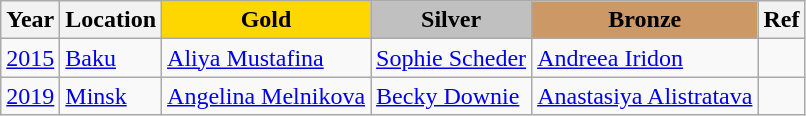<table class="wikitable">
<tr>
<th>Year</th>
<th>Location</th>
<th style="background-color:gold;">Gold</th>
<th style="background-color:silver;">Silver</th>
<th style="background-color:#cc9966;">Bronze</th>
<th>Ref</th>
</tr>
<tr>
<td><a href='#'>2015</a></td>
<td> <a href='#'>Baku</a></td>
<td> <a href='#'>Aliya Mustafina</a></td>
<td> <a href='#'>Sophie Scheder</a></td>
<td> <a href='#'>Andreea Iridon</a></td>
<td></td>
</tr>
<tr>
<td><a href='#'>2019</a></td>
<td> <a href='#'>Minsk</a></td>
<td> <a href='#'>Angelina Melnikova</a></td>
<td> <a href='#'>Becky Downie</a></td>
<td> <a href='#'>Anastasiya Alistratava</a></td>
<td></td>
</tr>
</table>
